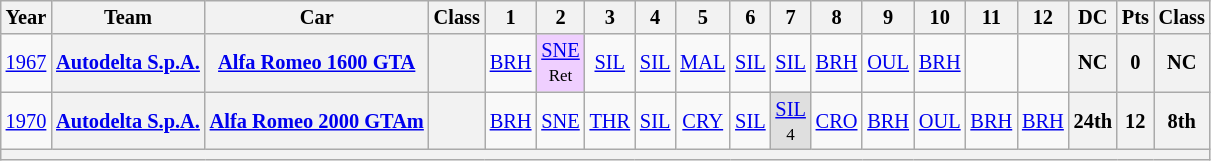<table class="wikitable" style="text-align:center; font-size:85%">
<tr>
<th>Year</th>
<th>Team</th>
<th>Car</th>
<th>Class</th>
<th>1</th>
<th>2</th>
<th>3</th>
<th>4</th>
<th>5</th>
<th>6</th>
<th>7</th>
<th>8</th>
<th>9</th>
<th>10</th>
<th>11</th>
<th>12</th>
<th>DC</th>
<th>Pts</th>
<th>Class</th>
</tr>
<tr>
<td><a href='#'>1967</a></td>
<th><a href='#'>Autodelta S.p.A.</a></th>
<th><a href='#'>Alfa Romeo 1600 GTA</a></th>
<th><span></span></th>
<td><a href='#'>BRH</a></td>
<td style="background:#EFCFFF;"><a href='#'>SNE</a><br><small>Ret</small></td>
<td><a href='#'>SIL</a></td>
<td><a href='#'>SIL</a></td>
<td><a href='#'>MAL</a></td>
<td><a href='#'>SIL</a></td>
<td><a href='#'>SIL</a></td>
<td><a href='#'>BRH</a></td>
<td><a href='#'>OUL</a></td>
<td><a href='#'>BRH</a></td>
<td></td>
<td></td>
<th>NC</th>
<th>0</th>
<th>NC</th>
</tr>
<tr>
<td><a href='#'>1970</a></td>
<th><a href='#'>Autodelta S.p.A.</a></th>
<th><a href='#'>Alfa Romeo 2000 GTAm</a></th>
<th><span></span></th>
<td><a href='#'>BRH</a></td>
<td><a href='#'>SNE</a></td>
<td><a href='#'>THR</a></td>
<td><a href='#'>SIL</a></td>
<td><a href='#'>CRY</a></td>
<td><a href='#'>SIL</a></td>
<td style="background:#DFDFDF;"><a href='#'>SIL</a><br><small>4</small></td>
<td><a href='#'>CRO</a></td>
<td><a href='#'>BRH</a></td>
<td><a href='#'>OUL</a></td>
<td><a href='#'>BRH</a></td>
<td><a href='#'>BRH</a></td>
<th>24th</th>
<th>12</th>
<th>8th</th>
</tr>
<tr>
<th colspan="19"></th>
</tr>
</table>
